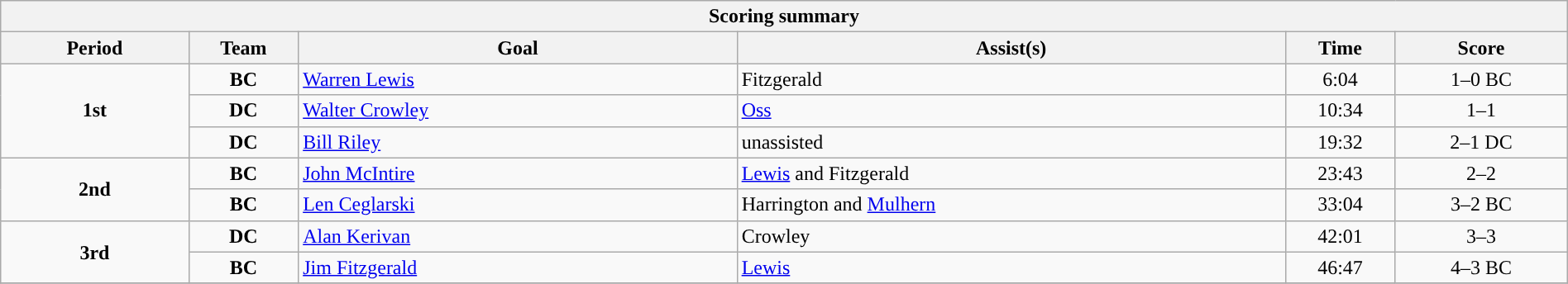<table style="width:100%;" class="wikitable">
<tr>
<th colspan=6>Scoring summary</th>
</tr>
<tr>
<th style="width:12%;">Period</th>
<th style="width:7%;">Team</th>
<th style="width:28%;">Goal</th>
<th style="width:35%;">Assist(s)</th>
<th style="width:7%;">Time</th>
<th style="width:11%;">Score</th>
</tr>
<tr>
<td style="text-align:center;" rowspan="3"><strong>1st</strong></td>
<td align=center><strong>BC</strong></td>
<td><a href='#'>Warren Lewis</a></td>
<td>Fitzgerald</td>
<td align=center>6:04</td>
<td align=center>1–0 BC</td>
</tr>
<tr>
<td align=center><strong>DC</strong></td>
<td><a href='#'>Walter Crowley</a></td>
<td><a href='#'>Oss</a></td>
<td align=center>10:34</td>
<td align=center>1–1</td>
</tr>
<tr>
<td align=center><strong>DC</strong></td>
<td><a href='#'>Bill Riley</a></td>
<td>unassisted</td>
<td align=center>19:32</td>
<td align=center>2–1 DC</td>
</tr>
<tr>
<td style="text-align:center;" rowspan="2"><strong>2nd</strong></td>
<td align=center><strong>BC</strong></td>
<td><a href='#'>John McIntire</a></td>
<td><a href='#'>Lewis</a> and Fitzgerald</td>
<td align=center>23:43</td>
<td align=center>2–2</td>
</tr>
<tr>
<td align=center><strong>BC</strong></td>
<td><a href='#'>Len Ceglarski</a></td>
<td>Harrington and <a href='#'>Mulhern</a></td>
<td align=center>33:04</td>
<td align=center>3–2 BC</td>
</tr>
<tr>
<td style="text-align:center;" rowspan="2"><strong>3rd</strong></td>
<td align=center><strong>DC</strong></td>
<td><a href='#'>Alan Kerivan</a></td>
<td>Crowley</td>
<td align=center>42:01</td>
<td align=center>3–3</td>
</tr>
<tr>
<td align=center><strong>BC</strong></td>
<td><a href='#'>Jim Fitzgerald</a></td>
<td><a href='#'>Lewis</a></td>
<td align=center>46:47</td>
<td align=center>4–3 BC</td>
</tr>
<tr>
</tr>
</table>
